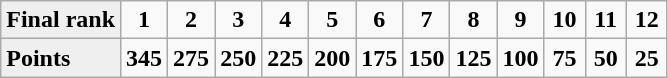<table class="wikitable" style="font-weight:bold; text-align:center">
<tr>
<td align=left bgcolor=#efefef>Final rank</td>
<td width=20>1</td>
<td width=20>2</td>
<td width=20>3</td>
<td width=20>4</td>
<td width=20>5</td>
<td width=20>6</td>
<td width=20>7</td>
<td width=20>8</td>
<td width=20>9</td>
<td width=20>10</td>
<td width=20>11</td>
<td width=20>12</td>
</tr>
<tr>
<td align=left bgcolor=#efefef>Points</td>
<td width=20>345</td>
<td width=20>275</td>
<td width=20>250</td>
<td width=20>225</td>
<td width=20>200</td>
<td width=20>175</td>
<td width=20>150</td>
<td width=20>125</td>
<td width=20>100</td>
<td width=20>75</td>
<td width=20>50</td>
<td width=20>25</td>
</tr>
</table>
